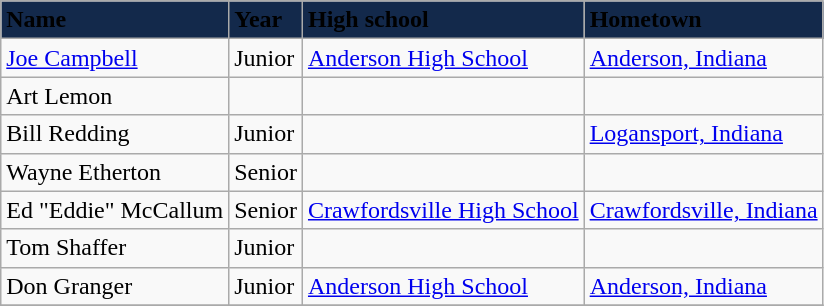<table class="wikitable sortable">
<tr style="background:#13294b">
<td><span><strong>Name</strong></span></td>
<td><span><strong>Year</strong></span></td>
<td><span><strong>High school</strong></span></td>
<td><span><strong>Hometown</strong></span></td>
</tr>
<tr>
<td><a href='#'>Joe Campbell</a></td>
<td>Junior</td>
<td><a href='#'>Anderson High School</a></td>
<td><a href='#'>Anderson, Indiana</a></td>
</tr>
<tr>
<td>Art Lemon</td>
<td></td>
<td></td>
<td></td>
</tr>
<tr>
<td>Bill Redding</td>
<td>Junior</td>
<td></td>
<td><a href='#'>Logansport, Indiana</a></td>
</tr>
<tr>
<td>Wayne Etherton</td>
<td>Senior</td>
<td></td>
<td></td>
</tr>
<tr>
<td>Ed "Eddie" McCallum</td>
<td>Senior</td>
<td><a href='#'>Crawfordsville High School</a></td>
<td><a href='#'>Crawfordsville, Indiana</a></td>
</tr>
<tr>
<td>Tom Shaffer</td>
<td>Junior</td>
<td></td>
<td></td>
</tr>
<tr>
<td>Don Granger</td>
<td>Junior</td>
<td><a href='#'>Anderson High School</a></td>
<td><a href='#'>Anderson, Indiana</a></td>
</tr>
<tr>
</tr>
</table>
